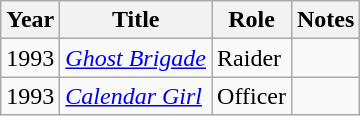<table class="wikitable sortable">
<tr>
<th>Year</th>
<th>Title</th>
<th>Role</th>
<th>Notes</th>
</tr>
<tr>
<td>1993</td>
<td><em><a href='#'>Ghost Brigade</a></em></td>
<td>Raider</td>
<td></td>
</tr>
<tr>
<td>1993</td>
<td><a href='#'><em>Calendar Girl</em></a></td>
<td>Officer</td>
<td></td>
</tr>
</table>
